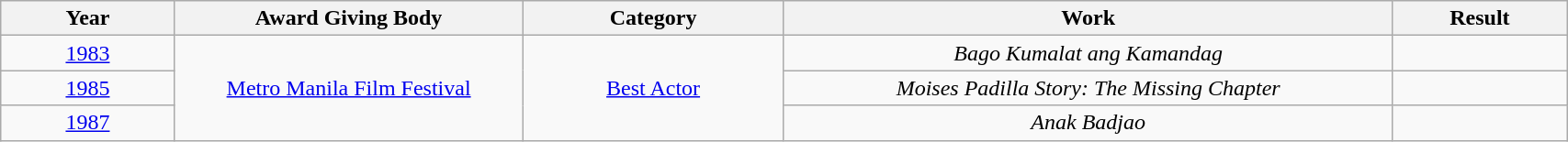<table | width="90%" class="wikitable sortable">
<tr>
<th width="10%">Year</th>
<th width="20%">Award Giving Body</th>
<th width="15%">Category</th>
<th width="35%">Work</th>
<th width="10%">Result</th>
</tr>
<tr>
<td align="center"><a href='#'>1983</a></td>
<td rowspan=3 align="center"><a href='#'>Metro Manila Film Festival</a></td>
<td align="center" rowspan=3><a href='#'>Best Actor</a></td>
<td align="center"><em>Bago Kumalat ang Kamandag</em></td>
<td></td>
</tr>
<tr>
<td align="center"><a href='#'>1985</a></td>
<td align="center"><em>Moises Padilla Story: The Missing Chapter</em></td>
<td></td>
</tr>
<tr>
<td align="center"><a href='#'>1987</a></td>
<td align="center"><em>Anak Badjao</em></td>
<td></td>
</tr>
</table>
